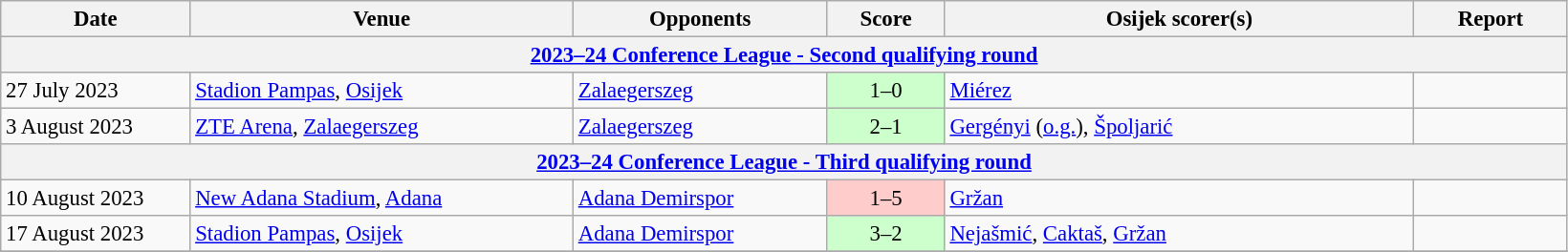<table class="wikitable" style="font-size:95%;">
<tr>
<th width=125>Date</th>
<th width=260>Venue</th>
<th width=170>Opponents</th>
<th width= 75>Score</th>
<th width=320>Osijek scorer(s)</th>
<th width=100>Report</th>
</tr>
<tr>
<th colspan=7><a href='#'>2023–24 Conference League - Second qualifying round</a></th>
</tr>
<tr>
<td>27 July 2023</td>
<td><a href='#'>Stadion Pampas</a>, <a href='#'>Osijek</a></td>
<td> <a href='#'>Zalaegerszeg</a></td>
<td align=center bgcolor=#CCFFCC>1–0</td>
<td><a href='#'>Miérez</a></td>
<td></td>
</tr>
<tr>
<td>3 August 2023</td>
<td><a href='#'>ZTE Arena</a>, <a href='#'>Zalaegerszeg</a></td>
<td> <a href='#'>Zalaegerszeg</a></td>
<td align=center bgcolor=#CCFFCC>2–1</td>
<td><a href='#'>Gergényi</a> (<a href='#'>o.g.</a>), <a href='#'>Špoljarić</a></td>
<td></td>
</tr>
<tr>
<th colspan=7><a href='#'>2023–24 Conference League - Third qualifying round</a></th>
</tr>
<tr>
<td>10 August 2023</td>
<td><a href='#'>New Adana Stadium</a>, <a href='#'>Adana</a></td>
<td> <a href='#'>Adana Demirspor</a></td>
<td align="center" bgcolor="#FFCCCC">1–5</td>
<td><a href='#'>Gržan</a></td>
<td></td>
</tr>
<tr>
<td>17 August 2023</td>
<td><a href='#'>Stadion Pampas</a>, <a href='#'>Osijek</a></td>
<td> <a href='#'>Adana Demirspor</a></td>
<td align=center bgcolor=#CCFFCC>3–2</td>
<td><a href='#'>Nejašmić</a>, <a href='#'>Caktaš</a>, <a href='#'>Gržan</a></td>
<td></td>
</tr>
<tr>
</tr>
</table>
